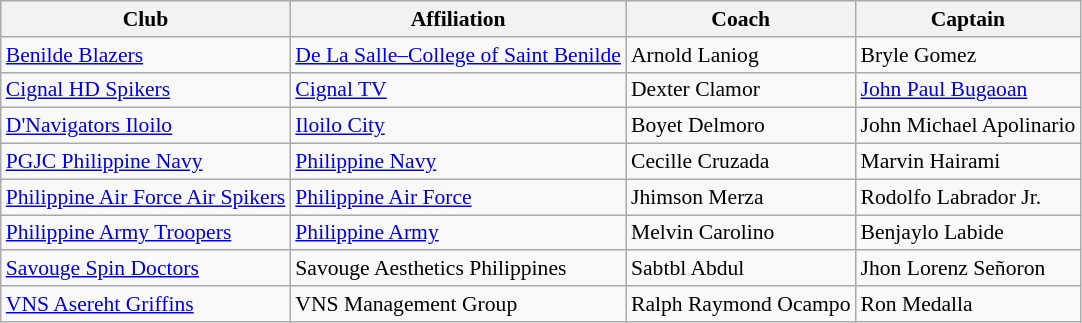<table class="wikitable sortable" style=" font-size:90%; text-align:left">
<tr>
<th>Club</th>
<th>Affiliation</th>
<th>Coach</th>
<th>Captain</th>
</tr>
<tr>
<td><a href='#'>Benilde Blazers</a></td>
<td><a href='#'>De La Salle–College of Saint Benilde</a></td>
<td>Arnold Laniog</td>
<td>Bryle Gomez</td>
</tr>
<tr>
<td><a href='#'>Cignal HD Spikers</a></td>
<td><a href='#'>Cignal TV</a></td>
<td>Dexter Clamor</td>
<td><a href='#'>John Paul Bugaoan</a></td>
</tr>
<tr>
<td><a href='#'>D'Navigators Iloilo</a></td>
<td><a href='#'>Iloilo City</a></td>
<td>Boyet Delmoro</td>
<td>John Michael Apolinario</td>
</tr>
<tr>
<td><a href='#'>PGJC Philippine Navy</a></td>
<td><a href='#'>Philippine Navy</a></td>
<td>Cecille Cruzada</td>
<td>Marvin Hairami</td>
</tr>
<tr>
<td><a href='#'>Philippine Air Force Air Spikers</a></td>
<td><a href='#'>Philippine Air Force</a></td>
<td>Jhimson Merza</td>
<td>Rodolfo Labrador Jr.</td>
</tr>
<tr>
<td><a href='#'>Philippine Army Troopers</a></td>
<td><a href='#'>Philippine Army</a></td>
<td>Melvin Carolino</td>
<td>Benjaylo Labide</td>
</tr>
<tr>
<td><a href='#'>Savouge Spin Doctors</a></td>
<td>Savouge Aesthetics Philippines</td>
<td>Sabtbl Abdul</td>
<td>Jhon Lorenz Señoron</td>
</tr>
<tr>
<td><a href='#'>VNS Asereht Griffins</a></td>
<td>VNS Management Group</td>
<td>Ralph Raymond Ocampo</td>
<td>Ron Medalla</td>
</tr>
</table>
